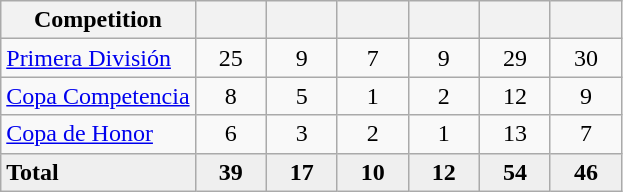<table class="wikitable">
<tr>
<th width=>Competition</th>
<th width=40px></th>
<th width=40px></th>
<th width=40px></th>
<th width=40px></th>
<th width=40px></th>
<th width=40px></th>
</tr>
<tr align=center>
<td align=left><a href='#'>Primera División</a> </td>
<td>25</td>
<td>9</td>
<td>7</td>
<td>9</td>
<td>29</td>
<td>30</td>
</tr>
<tr align=center>
<td align=left><a href='#'>Copa Competencia</a></td>
<td>8</td>
<td>5</td>
<td>1</td>
<td>2</td>
<td>12</td>
<td>9</td>
</tr>
<tr align=center>
<td align=left><a href='#'>Copa de Honor</a></td>
<td>6</td>
<td>3</td>
<td>2</td>
<td>1</td>
<td>13</td>
<td>7</td>
</tr>
<tr align=center bgcolor=#efefef>
<td align=left><strong>Total</strong></td>
<td><strong>39</strong></td>
<td><strong>17</strong></td>
<td><strong>10</strong></td>
<td><strong>12</strong></td>
<td><strong>54</strong></td>
<td><strong>46</strong></td>
</tr>
</table>
